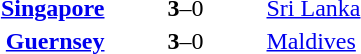<table>
<tr>
<th width=200></th>
<th width=100></th>
<th width=200></th>
</tr>
<tr>
<td align=right><strong><a href='#'>Singapore</a> </strong></td>
<td align=center><strong>3</strong>–0</td>
<td> <a href='#'>Sri Lanka</a></td>
</tr>
<tr>
<td align=right><strong><a href='#'>Guernsey</a> </strong></td>
<td align=center><strong>3</strong>–0</td>
<td> <a href='#'>Maldives</a></td>
</tr>
</table>
